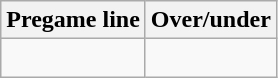<table class="wikitable">
<tr align="center">
<th style=>Pregame line</th>
<th style=>Over/under</th>
</tr>
<tr align="center">
<td> </td>
<td> </td>
</tr>
</table>
